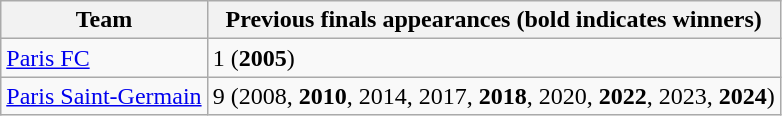<table class="wikitable">
<tr>
<th>Team</th>
<th>Previous finals appearances (bold indicates winners)</th>
</tr>
<tr>
<td><a href='#'>Paris FC</a></td>
<td>1 (<strong>2005</strong>)</td>
</tr>
<tr>
<td><a href='#'>Paris Saint-Germain</a></td>
<td>9 (2008, <strong>2010</strong>, 2014, 2017, <strong>2018</strong>, 2020, <strong>2022</strong>, 2023, <strong>2024</strong>)</td>
</tr>
</table>
